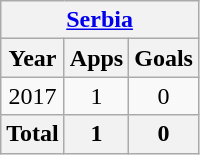<table class="wikitable" style="text-align:center">
<tr>
<th colspan=3><a href='#'>Serbia</a></th>
</tr>
<tr>
<th>Year</th>
<th>Apps</th>
<th>Goals</th>
</tr>
<tr>
<td>2017</td>
<td>1</td>
<td>0</td>
</tr>
<tr>
<th>Total</th>
<th>1</th>
<th>0</th>
</tr>
</table>
